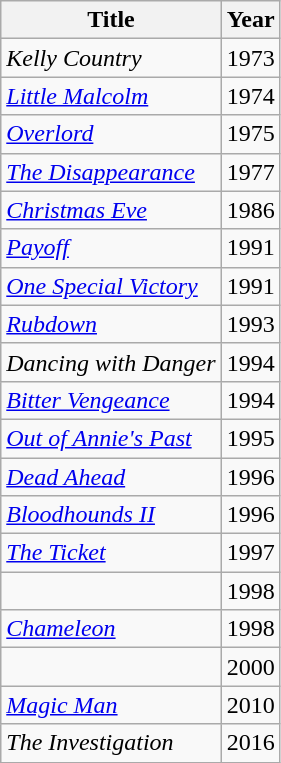<table class="wikitable" border="1">
<tr>
<th>Title</th>
<th>Year</th>
</tr>
<tr>
<td><em>Kelly Country</em></td>
<td>1973</td>
</tr>
<tr>
<td><em><a href='#'>Little Malcolm</a></em></td>
<td>1974</td>
</tr>
<tr>
<td><em><a href='#'>Overlord</a></em></td>
<td>1975</td>
</tr>
<tr>
<td><em><a href='#'>The Disappearance</a></em></td>
<td>1977</td>
</tr>
<tr>
<td><em><a href='#'>Christmas Eve</a></em></td>
<td>1986</td>
</tr>
<tr>
<td><em><a href='#'>Payoff</a></em></td>
<td>1991</td>
</tr>
<tr>
<td><em><a href='#'>One Special Victory</a></em></td>
<td>1991</td>
</tr>
<tr>
<td><em><a href='#'>Rubdown</a></em></td>
<td>1993</td>
</tr>
<tr>
<td><em>Dancing with Danger</em></td>
<td>1994</td>
</tr>
<tr>
<td><em><a href='#'>Bitter Vengeance</a></em></td>
<td>1994</td>
</tr>
<tr>
<td><em><a href='#'>Out of Annie's Past</a></em></td>
<td>1995</td>
</tr>
<tr>
<td><em><a href='#'>Dead Ahead</a></em></td>
<td>1996</td>
</tr>
<tr>
<td><em><a href='#'>Bloodhounds II</a></em></td>
<td>1996</td>
</tr>
<tr>
<td><em><a href='#'>The Ticket</a></em></td>
<td>1997</td>
</tr>
<tr>
<td><em></em></td>
<td>1998</td>
</tr>
<tr>
<td><em><a href='#'>Chameleon</a></em></td>
<td>1998</td>
</tr>
<tr>
<td><em></em></td>
<td>2000</td>
</tr>
<tr>
<td><em><a href='#'>Magic Man</a></em></td>
<td>2010</td>
</tr>
<tr>
<td><em>The Investigation</em></td>
<td>2016</td>
</tr>
</table>
